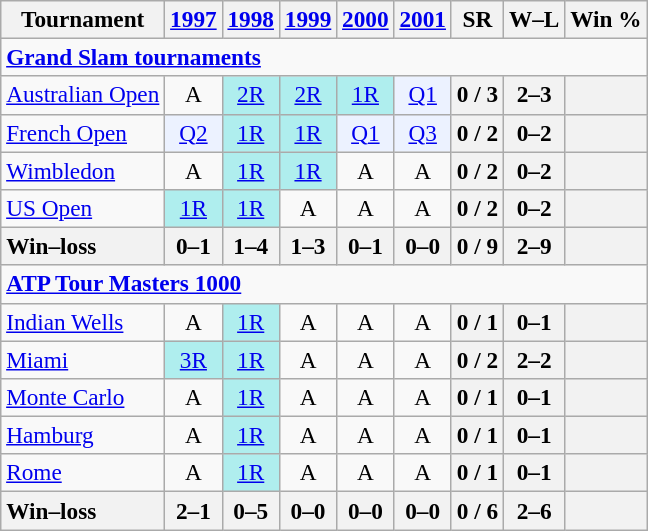<table class=wikitable style=text-align:center;font-size:97%>
<tr>
<th>Tournament</th>
<th><a href='#'>1997</a></th>
<th><a href='#'>1998</a></th>
<th><a href='#'>1999</a></th>
<th><a href='#'>2000</a></th>
<th><a href='#'>2001</a></th>
<th>SR</th>
<th>W–L</th>
<th>Win %</th>
</tr>
<tr>
<td colspan=23 align=left><strong><a href='#'>Grand Slam tournaments</a></strong></td>
</tr>
<tr>
<td align=left><a href='#'>Australian Open</a></td>
<td>A</td>
<td bgcolor=afeeee><a href='#'>2R</a></td>
<td bgcolor=afeeee><a href='#'>2R</a></td>
<td bgcolor=afeeee><a href='#'>1R</a></td>
<td bgcolor=ecf2ff><a href='#'>Q1</a></td>
<th>0 / 3</th>
<th>2–3</th>
<th></th>
</tr>
<tr>
<td align=left><a href='#'>French Open</a></td>
<td bgcolor=ecf2ff><a href='#'>Q2</a></td>
<td bgcolor=afeeee><a href='#'>1R</a></td>
<td bgcolor=afeeee><a href='#'>1R</a></td>
<td bgcolor=ecf2ff><a href='#'>Q1</a></td>
<td bgcolor=ecf2ff><a href='#'>Q3</a></td>
<th>0 / 2</th>
<th>0–2</th>
<th></th>
</tr>
<tr>
<td align=left><a href='#'>Wimbledon</a></td>
<td>A</td>
<td bgcolor=afeeee><a href='#'>1R</a></td>
<td bgcolor=afeeee><a href='#'>1R</a></td>
<td>A</td>
<td>A</td>
<th>0 / 2</th>
<th>0–2</th>
<th></th>
</tr>
<tr>
<td align=left><a href='#'>US Open</a></td>
<td bgcolor=afeeee><a href='#'>1R</a></td>
<td bgcolor=afeeee><a href='#'>1R</a></td>
<td>A</td>
<td>A</td>
<td>A</td>
<th>0 / 2</th>
<th>0–2</th>
<th></th>
</tr>
<tr>
<th style=text-align:left>Win–loss</th>
<th>0–1</th>
<th>1–4</th>
<th>1–3</th>
<th>0–1</th>
<th>0–0</th>
<th>0 / 9</th>
<th>2–9</th>
<th></th>
</tr>
<tr>
<td colspan=25 style=text-align:left><strong><a href='#'>ATP Tour Masters 1000</a></strong></td>
</tr>
<tr>
<td align=left><a href='#'>Indian Wells</a></td>
<td>A</td>
<td bgcolor=afeeee><a href='#'>1R</a></td>
<td>A</td>
<td>A</td>
<td>A</td>
<th>0 / 1</th>
<th>0–1</th>
<th></th>
</tr>
<tr>
<td align=left><a href='#'>Miami</a></td>
<td bgcolor=afeeee><a href='#'>3R</a></td>
<td bgcolor=afeeee><a href='#'>1R</a></td>
<td>A</td>
<td>A</td>
<td>A</td>
<th>0 / 2</th>
<th>2–2</th>
<th></th>
</tr>
<tr>
<td align=left><a href='#'>Monte Carlo</a></td>
<td>A</td>
<td bgcolor=afeeee><a href='#'>1R</a></td>
<td>A</td>
<td>A</td>
<td>A</td>
<th>0 / 1</th>
<th>0–1</th>
<th></th>
</tr>
<tr>
<td align=left><a href='#'>Hamburg</a></td>
<td>A</td>
<td bgcolor=afeeee><a href='#'>1R</a></td>
<td>A</td>
<td>A</td>
<td>A</td>
<th>0 / 1</th>
<th>0–1</th>
<th></th>
</tr>
<tr>
<td align=left><a href='#'>Rome</a></td>
<td>A</td>
<td bgcolor=afeeee><a href='#'>1R</a></td>
<td>A</td>
<td>A</td>
<td>A</td>
<th>0 / 1</th>
<th>0–1</th>
<th></th>
</tr>
<tr>
<th style=text-align:left>Win–loss</th>
<th>2–1</th>
<th>0–5</th>
<th>0–0</th>
<th>0–0</th>
<th>0–0</th>
<th>0 / 6</th>
<th>2–6</th>
<th></th>
</tr>
</table>
